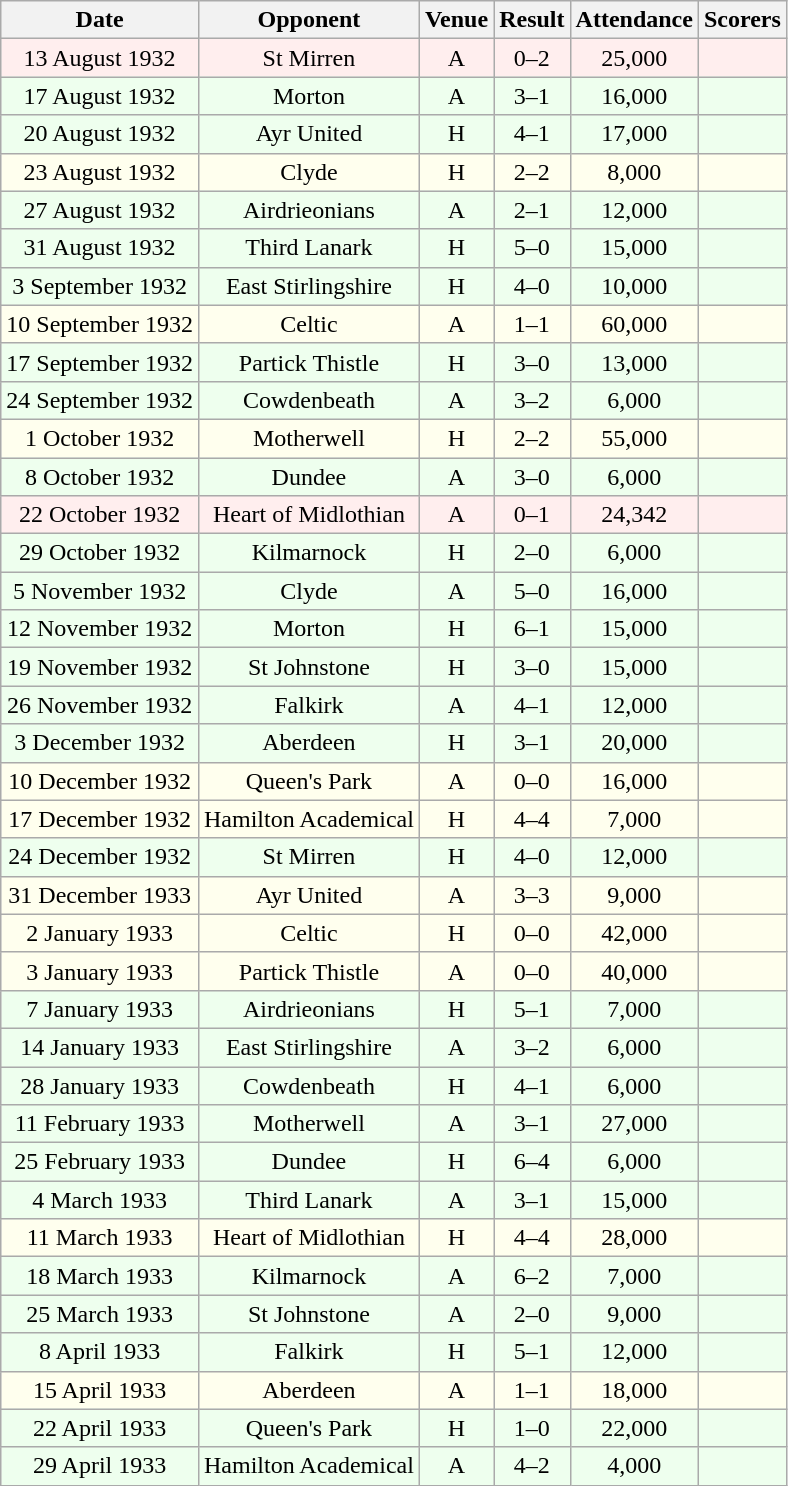<table class="wikitable sortable" style="font-size:100%; text-align:center">
<tr>
<th>Date</th>
<th>Opponent</th>
<th>Venue</th>
<th>Result</th>
<th>Attendance</th>
<th>Scorers</th>
</tr>
<tr bgcolor = "#FFEEEE">
<td>13 August 1932</td>
<td>St Mirren</td>
<td>A</td>
<td>0–2</td>
<td>25,000</td>
<td></td>
</tr>
<tr bgcolor = "#EEFFEE">
<td>17 August 1932</td>
<td>Morton</td>
<td>A</td>
<td>3–1</td>
<td>16,000</td>
<td></td>
</tr>
<tr bgcolor = "#EEFFEE">
<td>20 August 1932</td>
<td>Ayr United</td>
<td>H</td>
<td>4–1</td>
<td>17,000</td>
<td></td>
</tr>
<tr bgcolor = "#FFFFEE">
<td>23 August 1932</td>
<td>Clyde</td>
<td>H</td>
<td>2–2</td>
<td>8,000</td>
<td></td>
</tr>
<tr bgcolor = "#EEFFEE">
<td>27 August 1932</td>
<td>Airdrieonians</td>
<td>A</td>
<td>2–1</td>
<td>12,000</td>
<td></td>
</tr>
<tr bgcolor = "#EEFFEE">
<td>31 August 1932</td>
<td>Third Lanark</td>
<td>H</td>
<td>5–0</td>
<td>15,000</td>
<td></td>
</tr>
<tr bgcolor = "#EEFFEE">
<td>3 September 1932</td>
<td>East Stirlingshire</td>
<td>H</td>
<td>4–0</td>
<td>10,000</td>
<td></td>
</tr>
<tr bgcolor = "#FFFFEE">
<td>10 September 1932</td>
<td>Celtic</td>
<td>A</td>
<td>1–1</td>
<td>60,000</td>
<td></td>
</tr>
<tr bgcolor = "#EEFFEE">
<td>17 September 1932</td>
<td>Partick Thistle</td>
<td>H</td>
<td>3–0</td>
<td>13,000</td>
<td></td>
</tr>
<tr bgcolor = "#EEFFEE">
<td>24 September 1932</td>
<td>Cowdenbeath</td>
<td>A</td>
<td>3–2</td>
<td>6,000</td>
<td></td>
</tr>
<tr bgcolor = "#FFFFEE">
<td>1 October 1932</td>
<td>Motherwell</td>
<td>H</td>
<td>2–2</td>
<td>55,000</td>
<td></td>
</tr>
<tr bgcolor = "#EEFFEE">
<td>8 October 1932</td>
<td>Dundee</td>
<td>A</td>
<td>3–0</td>
<td>6,000</td>
<td></td>
</tr>
<tr bgcolor = "#FFEEEE">
<td>22 October 1932</td>
<td>Heart of Midlothian</td>
<td>A</td>
<td>0–1</td>
<td>24,342</td>
<td></td>
</tr>
<tr bgcolor = "#EEFFEE">
<td>29 October 1932</td>
<td>Kilmarnock</td>
<td>H</td>
<td>2–0</td>
<td>6,000</td>
<td></td>
</tr>
<tr bgcolor = "#EEFFEE">
<td>5 November 1932</td>
<td>Clyde</td>
<td>A</td>
<td>5–0</td>
<td>16,000</td>
<td></td>
</tr>
<tr bgcolor = "#EEFFEE">
<td>12 November 1932</td>
<td>Morton</td>
<td>H</td>
<td>6–1</td>
<td>15,000</td>
<td></td>
</tr>
<tr bgcolor = "#EEFFEE">
<td>19 November 1932</td>
<td>St Johnstone</td>
<td>H</td>
<td>3–0</td>
<td>15,000</td>
<td></td>
</tr>
<tr bgcolor = "#EEFFEE">
<td>26 November 1932</td>
<td>Falkirk</td>
<td>A</td>
<td>4–1</td>
<td>12,000</td>
<td></td>
</tr>
<tr bgcolor = "#EEFFEE">
<td>3 December 1932</td>
<td>Aberdeen</td>
<td>H</td>
<td>3–1</td>
<td>20,000</td>
<td></td>
</tr>
<tr bgcolor = "#FFFFEE">
<td>10 December 1932</td>
<td>Queen's Park</td>
<td>A</td>
<td>0–0</td>
<td>16,000</td>
<td></td>
</tr>
<tr bgcolor = "#FFFFEE">
<td>17 December 1932</td>
<td>Hamilton Academical</td>
<td>H</td>
<td>4–4</td>
<td>7,000</td>
<td></td>
</tr>
<tr bgcolor = "#EEFFEE">
<td>24 December 1932</td>
<td>St Mirren</td>
<td>H</td>
<td>4–0</td>
<td>12,000</td>
<td></td>
</tr>
<tr bgcolor = "#FFFFEE">
<td>31 December 1933</td>
<td>Ayr United</td>
<td>A</td>
<td>3–3</td>
<td>9,000</td>
<td></td>
</tr>
<tr bgcolor = "#FFFFEE">
<td>2 January 1933</td>
<td>Celtic</td>
<td>H</td>
<td>0–0</td>
<td>42,000</td>
<td></td>
</tr>
<tr bgcolor = "#FFFFEE">
<td>3 January 1933</td>
<td>Partick Thistle</td>
<td>A</td>
<td>0–0</td>
<td>40,000</td>
<td></td>
</tr>
<tr bgcolor = "#EEFFEE">
<td>7 January 1933</td>
<td>Airdrieonians</td>
<td>H</td>
<td>5–1</td>
<td>7,000</td>
<td></td>
</tr>
<tr bgcolor = "#EEFFEE">
<td>14 January 1933</td>
<td>East Stirlingshire</td>
<td>A</td>
<td>3–2</td>
<td>6,000</td>
<td></td>
</tr>
<tr bgcolor = "#EEFFEE">
<td>28 January 1933</td>
<td>Cowdenbeath</td>
<td>H</td>
<td>4–1</td>
<td>6,000</td>
<td></td>
</tr>
<tr bgcolor = "#EEFFEE">
<td>11 February 1933</td>
<td>Motherwell</td>
<td>A</td>
<td>3–1</td>
<td>27,000</td>
<td></td>
</tr>
<tr bgcolor = "#EEFFEE">
<td>25 February 1933</td>
<td>Dundee</td>
<td>H</td>
<td>6–4</td>
<td>6,000</td>
<td></td>
</tr>
<tr bgcolor = "#EEFFEE">
<td>4 March 1933</td>
<td>Third Lanark</td>
<td>A</td>
<td>3–1</td>
<td>15,000</td>
<td></td>
</tr>
<tr bgcolor = "#FFFFEE">
<td>11 March 1933</td>
<td>Heart of Midlothian</td>
<td>H</td>
<td>4–4</td>
<td>28,000</td>
<td></td>
</tr>
<tr bgcolor = "#EEFFEE">
<td>18 March 1933</td>
<td>Kilmarnock</td>
<td>A</td>
<td>6–2</td>
<td>7,000</td>
<td></td>
</tr>
<tr bgcolor = "#EEFFEE">
<td>25 March 1933</td>
<td>St Johnstone</td>
<td>A</td>
<td>2–0</td>
<td>9,000</td>
<td></td>
</tr>
<tr bgcolor = "#EEFFEE">
<td>8 April 1933</td>
<td>Falkirk</td>
<td>H</td>
<td>5–1</td>
<td>12,000</td>
<td></td>
</tr>
<tr bgcolor = "#FFFFEE">
<td>15 April 1933</td>
<td>Aberdeen</td>
<td>A</td>
<td>1–1</td>
<td>18,000</td>
<td></td>
</tr>
<tr bgcolor = "#EEFFEE">
<td>22 April 1933</td>
<td>Queen's Park</td>
<td>H</td>
<td>1–0</td>
<td>22,000</td>
<td></td>
</tr>
<tr bgcolor = "#EEFFEE">
<td>29 April 1933</td>
<td>Hamilton Academical</td>
<td>A</td>
<td>4–2</td>
<td>4,000</td>
<td></td>
</tr>
</table>
